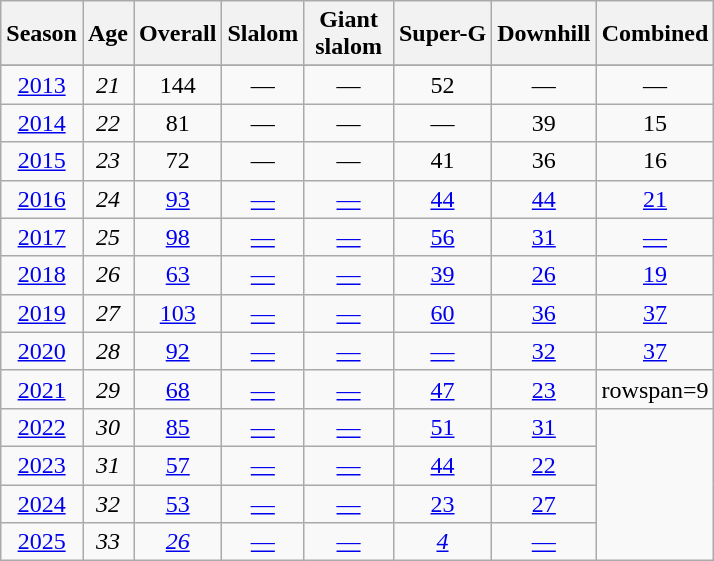<table class=wikitable style="text-align:center">
<tr>
<th>Season</th>
<th>Age</th>
<th>Overall</th>
<th>Slalom</th>
<th>Giant<br> slalom </th>
<th>Super-G</th>
<th>Downhill</th>
<th>Combined</th>
</tr>
<tr>
</tr>
<tr>
<td><a href='#'>2013</a></td>
<td><em>21</em></td>
<td>144</td>
<td>—</td>
<td>—</td>
<td>52</td>
<td>—</td>
<td>—</td>
</tr>
<tr>
<td><a href='#'>2014</a></td>
<td><em>22</em></td>
<td>81</td>
<td>—</td>
<td>—</td>
<td>—</td>
<td>39</td>
<td>15</td>
</tr>
<tr>
<td><a href='#'>2015</a></td>
<td><em>23</em></td>
<td>72</td>
<td>—</td>
<td>—</td>
<td>41</td>
<td>36</td>
<td>16</td>
</tr>
<tr>
<td><a href='#'>2016</a></td>
<td><em>24</em></td>
<td><a href='#'>93</a></td>
<td><a href='#'>—</a></td>
<td><a href='#'>—</a></td>
<td><a href='#'>44</a></td>
<td><a href='#'>44</a></td>
<td><a href='#'>21</a></td>
</tr>
<tr>
<td><a href='#'>2017</a></td>
<td><em>25</em></td>
<td><a href='#'>98</a></td>
<td><a href='#'>—</a></td>
<td><a href='#'>—</a></td>
<td><a href='#'>56</a></td>
<td><a href='#'>31</a></td>
<td><a href='#'>—</a></td>
</tr>
<tr>
<td><a href='#'>2018</a></td>
<td><em>26</em></td>
<td><a href='#'>63</a></td>
<td><a href='#'>—</a></td>
<td><a href='#'>—</a></td>
<td><a href='#'>39</a></td>
<td><a href='#'>26</a></td>
<td><a href='#'>19</a></td>
</tr>
<tr>
<td><a href='#'>2019</a></td>
<td><em>27</em></td>
<td><a href='#'>103</a></td>
<td><a href='#'>—</a></td>
<td><a href='#'>—</a></td>
<td><a href='#'>60</a></td>
<td><a href='#'>36</a></td>
<td><a href='#'>37</a></td>
</tr>
<tr>
<td><a href='#'>2020</a></td>
<td><em>28</em></td>
<td><a href='#'>92</a></td>
<td><a href='#'>—</a></td>
<td><a href='#'>—</a></td>
<td><a href='#'>—</a></td>
<td><a href='#'>32</a></td>
<td><a href='#'>37</a></td>
</tr>
<tr>
<td><a href='#'>2021</a></td>
<td><em>29</em></td>
<td><a href='#'>68</a></td>
<td><a href='#'>—</a></td>
<td><a href='#'>—</a></td>
<td><a href='#'>47</a></td>
<td><a href='#'>23</a></td>
<td>rowspan=9 </td>
</tr>
<tr>
<td><a href='#'>2022</a></td>
<td><em>30</em></td>
<td><a href='#'>85</a></td>
<td><a href='#'>—</a></td>
<td><a href='#'>—</a></td>
<td><a href='#'>51</a></td>
<td><a href='#'>31</a></td>
</tr>
<tr>
<td><a href='#'>2023</a></td>
<td><em>31</em></td>
<td><a href='#'>57</a></td>
<td><a href='#'>—</a></td>
<td><a href='#'>—</a></td>
<td><a href='#'>44</a></td>
<td><a href='#'>22</a></td>
</tr>
<tr>
<td><a href='#'>2024</a></td>
<td><em>32</em></td>
<td><a href='#'>53</a></td>
<td><a href='#'>—</a></td>
<td><a href='#'>—</a></td>
<td><a href='#'>23</a></td>
<td><a href='#'>27</a></td>
</tr>
<tr>
<td><a href='#'>2025</a></td>
<td><em>33</em></td>
<td><a href='#'><em>26</em></a></td>
<td><a href='#'>—</a></td>
<td><a href='#'>—</a></td>
<td><a href='#'><em>4</em></a></td>
<td><a href='#'>—</a></td>
</tr>
</table>
